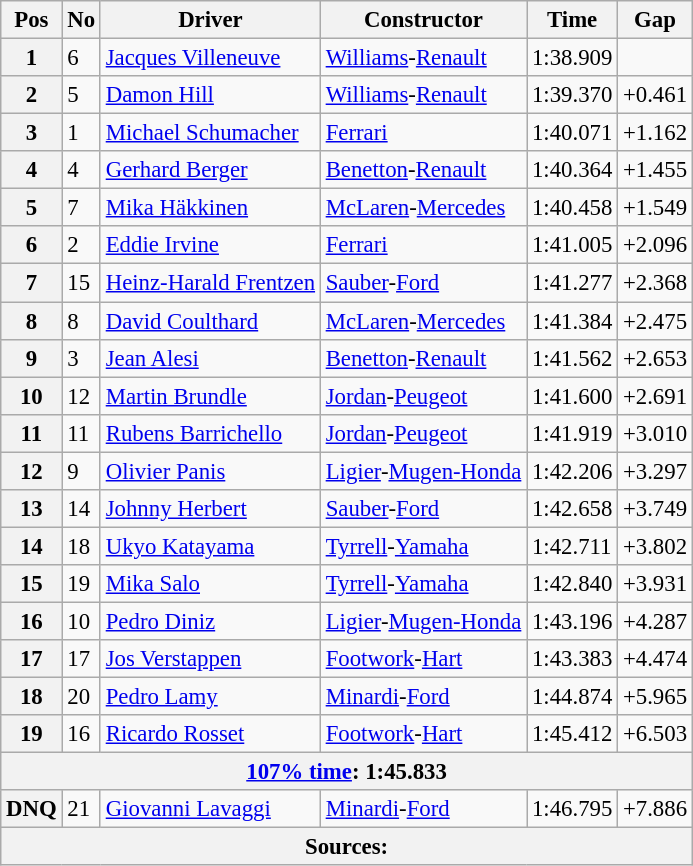<table class="wikitable sortable" style="font-size: 95%;">
<tr>
<th>Pos</th>
<th>No</th>
<th>Driver</th>
<th>Constructor</th>
<th>Time</th>
<th>Gap</th>
</tr>
<tr>
<th>1</th>
<td>6</td>
<td> <a href='#'>Jacques Villeneuve</a></td>
<td><a href='#'>Williams</a>-<a href='#'>Renault</a></td>
<td>1:38.909</td>
<td></td>
</tr>
<tr>
<th>2</th>
<td>5</td>
<td> <a href='#'>Damon Hill</a></td>
<td><a href='#'>Williams</a>-<a href='#'>Renault</a></td>
<td>1:39.370</td>
<td>+0.461</td>
</tr>
<tr>
<th>3</th>
<td>1</td>
<td> <a href='#'>Michael Schumacher</a></td>
<td><a href='#'>Ferrari</a></td>
<td>1:40.071</td>
<td>+1.162</td>
</tr>
<tr>
<th>4</th>
<td>4</td>
<td> <a href='#'>Gerhard Berger</a></td>
<td><a href='#'>Benetton</a>-<a href='#'>Renault</a></td>
<td>1:40.364</td>
<td>+1.455</td>
</tr>
<tr>
<th>5</th>
<td>7</td>
<td> <a href='#'>Mika Häkkinen</a></td>
<td><a href='#'>McLaren</a>-<a href='#'>Mercedes</a></td>
<td>1:40.458</td>
<td>+1.549</td>
</tr>
<tr>
<th>6</th>
<td>2</td>
<td> <a href='#'>Eddie Irvine</a></td>
<td><a href='#'>Ferrari</a></td>
<td>1:41.005</td>
<td>+2.096</td>
</tr>
<tr>
<th>7</th>
<td>15</td>
<td> <a href='#'>Heinz-Harald Frentzen</a></td>
<td><a href='#'>Sauber</a>-<a href='#'>Ford</a></td>
<td>1:41.277</td>
<td>+2.368</td>
</tr>
<tr>
<th>8</th>
<td>8</td>
<td> <a href='#'>David Coulthard</a></td>
<td><a href='#'>McLaren</a>-<a href='#'>Mercedes</a></td>
<td>1:41.384</td>
<td>+2.475</td>
</tr>
<tr>
<th>9</th>
<td>3</td>
<td> <a href='#'>Jean Alesi</a></td>
<td><a href='#'>Benetton</a>-<a href='#'>Renault</a></td>
<td>1:41.562</td>
<td>+2.653</td>
</tr>
<tr>
<th>10</th>
<td>12</td>
<td> <a href='#'>Martin Brundle</a></td>
<td><a href='#'>Jordan</a>-<a href='#'>Peugeot</a></td>
<td>1:41.600</td>
<td>+2.691</td>
</tr>
<tr>
<th>11</th>
<td>11</td>
<td> <a href='#'>Rubens Barrichello</a></td>
<td><a href='#'>Jordan</a>-<a href='#'>Peugeot</a></td>
<td>1:41.919</td>
<td>+3.010</td>
</tr>
<tr>
<th>12</th>
<td>9</td>
<td> <a href='#'>Olivier Panis</a></td>
<td><a href='#'>Ligier</a>-<a href='#'>Mugen-Honda</a></td>
<td>1:42.206</td>
<td>+3.297</td>
</tr>
<tr>
<th>13</th>
<td>14</td>
<td> <a href='#'>Johnny Herbert</a></td>
<td><a href='#'>Sauber</a>-<a href='#'>Ford</a></td>
<td>1:42.658</td>
<td>+3.749</td>
</tr>
<tr>
<th>14</th>
<td>18</td>
<td> <a href='#'>Ukyo Katayama</a></td>
<td><a href='#'>Tyrrell</a>-<a href='#'>Yamaha</a></td>
<td>1:42.711</td>
<td>+3.802</td>
</tr>
<tr>
<th>15</th>
<td>19</td>
<td> <a href='#'>Mika Salo</a></td>
<td><a href='#'>Tyrrell</a>-<a href='#'>Yamaha</a></td>
<td>1:42.840</td>
<td>+3.931</td>
</tr>
<tr>
<th>16</th>
<td>10</td>
<td> <a href='#'>Pedro Diniz</a></td>
<td><a href='#'>Ligier</a>-<a href='#'>Mugen-Honda</a></td>
<td>1:43.196</td>
<td>+4.287</td>
</tr>
<tr>
<th>17</th>
<td>17</td>
<td> <a href='#'>Jos Verstappen</a></td>
<td><a href='#'>Footwork</a>-<a href='#'>Hart</a></td>
<td>1:43.383</td>
<td>+4.474</td>
</tr>
<tr>
<th>18</th>
<td>20</td>
<td> <a href='#'>Pedro Lamy</a></td>
<td><a href='#'>Minardi</a>-<a href='#'>Ford</a></td>
<td>1:44.874</td>
<td>+5.965</td>
</tr>
<tr>
<th>19</th>
<td>16</td>
<td> <a href='#'>Ricardo Rosset</a></td>
<td><a href='#'>Footwork</a>-<a href='#'>Hart</a></td>
<td>1:45.412</td>
<td>+6.503</td>
</tr>
<tr>
<th colspan="6"><a href='#'>107% time</a>: 1:45.833</th>
</tr>
<tr>
<th>DNQ</th>
<td>21</td>
<td> <a href='#'>Giovanni Lavaggi</a></td>
<td><a href='#'>Minardi</a>-<a href='#'>Ford</a></td>
<td>1:46.795</td>
<td>+7.886</td>
</tr>
<tr>
<th colspan="6">Sources:</th>
</tr>
</table>
